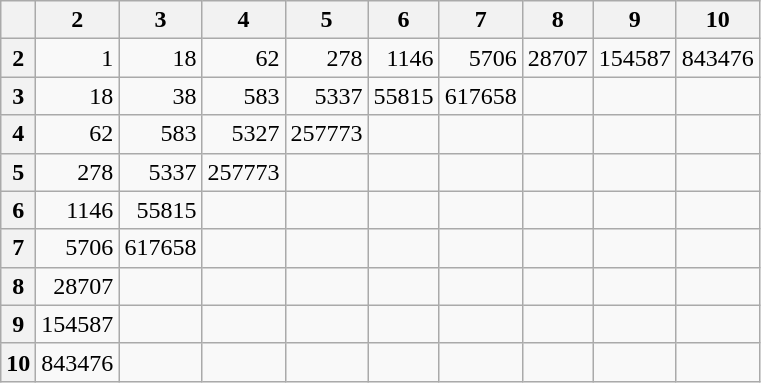<table class="wikitable" style="text-align:right;">
<tr>
<th></th>
<th>2</th>
<th>3</th>
<th>4</th>
<th>5</th>
<th>6</th>
<th>7</th>
<th>8</th>
<th>9</th>
<th>10</th>
</tr>
<tr>
<th>2</th>
<td>1</td>
<td>18</td>
<td>62</td>
<td>278</td>
<td>1146</td>
<td>5706</td>
<td>28707</td>
<td>154587</td>
<td>843476</td>
</tr>
<tr>
<th>3</th>
<td>18</td>
<td>38</td>
<td>583</td>
<td>5337</td>
<td>55815</td>
<td>617658</td>
<td></td>
<td></td>
<td></td>
</tr>
<tr>
<th>4</th>
<td>62</td>
<td>583</td>
<td>5327</td>
<td>257773</td>
<td></td>
<td></td>
<td></td>
<td></td>
<td></td>
</tr>
<tr>
<th>5</th>
<td>278</td>
<td>5337</td>
<td>257773</td>
<td></td>
<td></td>
<td></td>
<td></td>
<td></td>
<td></td>
</tr>
<tr>
<th>6</th>
<td>1146</td>
<td>55815</td>
<td></td>
<td></td>
<td></td>
<td></td>
<td></td>
<td></td>
<td></td>
</tr>
<tr>
<th>7</th>
<td>5706</td>
<td>617658</td>
<td></td>
<td></td>
<td></td>
<td></td>
<td></td>
<td></td>
<td></td>
</tr>
<tr>
<th>8</th>
<td>28707</td>
<td></td>
<td></td>
<td></td>
<td></td>
<td></td>
<td></td>
<td></td>
<td></td>
</tr>
<tr>
<th>9</th>
<td>154587</td>
<td></td>
<td></td>
<td></td>
<td></td>
<td></td>
<td></td>
<td></td>
<td></td>
</tr>
<tr>
<th>10</th>
<td>843476</td>
<td></td>
<td></td>
<td></td>
<td></td>
<td></td>
<td></td>
<td></td>
<td></td>
</tr>
</table>
